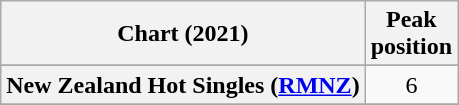<table class="wikitable sortable plainrowheaders" style="text-align:center">
<tr>
<th scope="col">Chart (2021)</th>
<th scope="col">Peak<br>position</th>
</tr>
<tr>
</tr>
<tr>
</tr>
<tr>
</tr>
<tr>
</tr>
<tr>
<th scope="row">New Zealand Hot Singles (<a href='#'>RMNZ</a>)</th>
<td>6</td>
</tr>
<tr>
</tr>
<tr>
</tr>
<tr>
</tr>
<tr>
</tr>
</table>
